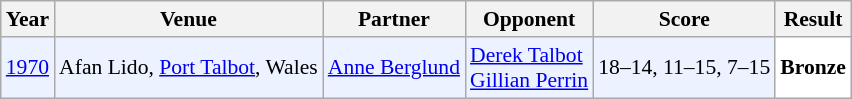<table class="sortable wikitable" style="font-size: 90%;">
<tr>
<th>Year</th>
<th>Venue</th>
<th>Partner</th>
<th>Opponent</th>
<th>Score</th>
<th>Result</th>
</tr>
<tr style="background:#ECF2FF">
<td align="center"><a href='#'>1970</a></td>
<td align="left">Afan Lido, <a href='#'>Port Talbot</a>, Wales</td>
<td align="left"> <a href='#'>Anne Berglund</a></td>
<td align="left"> <a href='#'>Derek Talbot</a> <br>  <a href='#'>Gillian Perrin</a></td>
<td align="left">18–14, 11–15, 7–15</td>
<td style="text-align:left; background: white"> <strong>Bronze</strong></td>
</tr>
</table>
